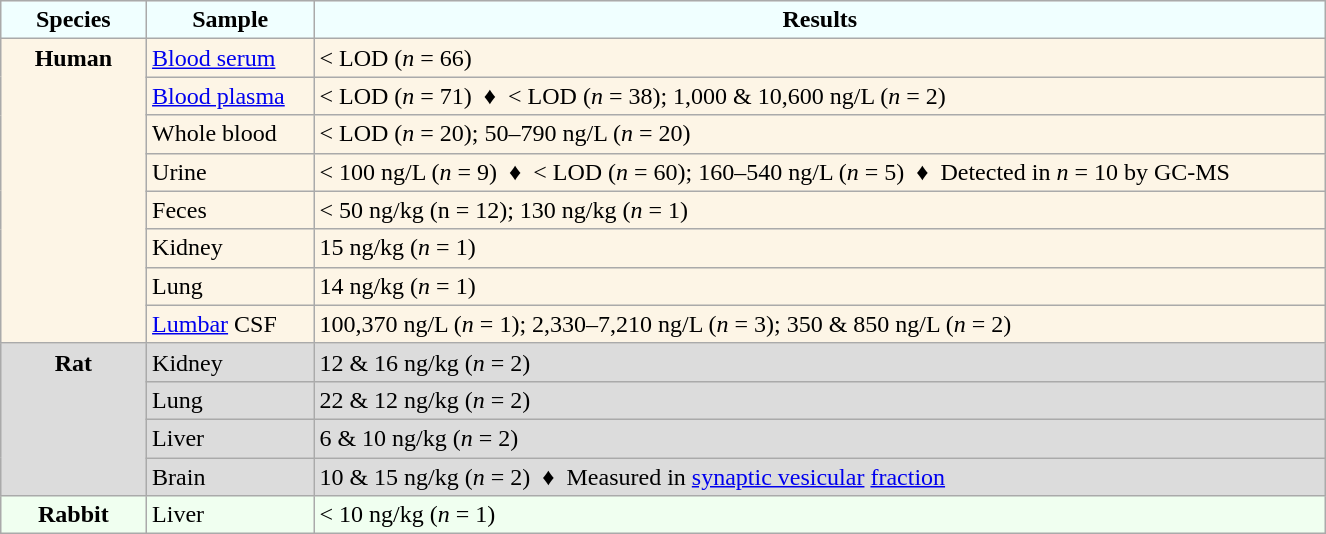<table class="wikitable" style="margin: 1em auto 1em auto; width:70%;">
<tr>
<th style="background:azure; vertical-align:middle; text-align:center; width:30px;">Species</th>
<th style="background:azure; vertical-align:middle; text-align:center; width:60px;">Sample</th>
<th style="background:azure; vertical-align:middle; text-align:center; width:400px;">Results</th>
</tr>
<tr>
<th rowspan="8" style="background:oldLace; vertical-align:top; text-align:center; width:30px;">Human</th>
<td style="vertical-align:middle; background:oldLace; width:60px;"><a href='#'>Blood serum</a></td>
<td style="vertical-align:middle; background:oldLace; width:400px;">< LOD (<em>n</em> = 66)</td>
</tr>
<tr>
<td style="vertical-align:middle; background:oldLace; width:60px;"><a href='#'>Blood plasma</a></td>
<td style="vertical-align:middle; background:oldLace; width:400px;">< LOD (<em>n</em> = 71)  ♦  < LOD (<em>n</em> = 38); 1,000 & 10,600 ng/L (<em>n</em> = 2)</td>
</tr>
<tr>
<td style="vertical-align:middle; background:oldLace; width:60px;">Whole blood</td>
<td style="vertical-align:middle; background:oldLace; width:400px;">< LOD (<em>n</em> = 20); 50–790 ng/L (<em>n</em> = 20)</td>
</tr>
<tr>
<td style="vertical-align:middle; background:oldLace; width:60px;">Urine</td>
<td style="vertical-align:middle; background:oldLace; width:400px;">< 100 ng/L (<em>n</em> = 9)  ♦  < LOD (<em>n</em> = 60); 160–540 ng/L (<em>n</em> = 5)  ♦  Detected in <em>n</em> = 10 by GC-MS</td>
</tr>
<tr style="vertical-align:middle; background:oldLace;">
<td style="width:60px;">Feces</td>
<td style="width:400px;">< 50 ng/kg (n = 12); 130 ng/kg (<em>n</em> = 1)</td>
</tr>
<tr style="vertical-align:middle; background:oldLace;">
<td style="width:60px;">Kidney</td>
<td style="width:400px;">15 ng/kg (<em>n</em> = 1)</td>
</tr>
<tr style="vertical-align:middle; background:oldLace;">
<td style="width:60px;">Lung</td>
<td style="width:400px;">14 ng/kg (<em>n</em> = 1)</td>
</tr>
<tr>
<td style="vertical-align:middle; background:oldLace; width:60px;"><a href='#'>Lumbar</a> CSF</td>
<td style="vertical-align:middle; background:oldLace; width:400px;">100,370 ng/L (<em>n</em> = 1); 2,330–7,210 ng/L (<em>n</em> = 3); 350 & 850 ng/L (<em>n</em> = 2)</td>
</tr>
<tr>
<th rowspan="4" style="background:#dcdcdc; vertical-align:top; text-align:center; width:30px;">Rat</th>
<td style="vertical-align:middle; background:#dcdcdc; width:60px;">Kidney</td>
<td style="vertical-align:middle; background:#dcdcdc; width:400px;">12 & 16 ng/kg (<em>n</em> = 2)</td>
</tr>
<tr style="vertical-align:middle; background:#dcdcdc;">
<td style="width:60px;">Lung</td>
<td style="width:400px;">22 & 12 ng/kg (<em>n</em> = 2)</td>
</tr>
<tr style="vertical-align:middle; background:#dcdcdc;">
<td style="width:60px;">Liver</td>
<td style="width:400px;">6 & 10 ng/kg (<em>n</em> = 2)</td>
</tr>
<tr>
<td style="vertical-align:middle; background:#dcdcdc; width:60px;">Brain</td>
<td style="vertical-align:middle; background:#dcdcdc; width:400px;">10 & 15 ng/kg (<em>n</em> = 2)  ♦  Measured in <a href='#'>synaptic vesicular</a> <a href='#'>fraction</a></td>
</tr>
<tr>
<th style="vertical-align:middle; background:honeyDew; width:30px;">Rabbit</th>
<td style="vertical-align:middle; background:honeyDew; width:60px;">Liver</td>
<td style="vertical-align:middle; background:honeyDew; width:400px;">< 10 ng/kg (<em>n</em> = 1)</td>
</tr>
</table>
